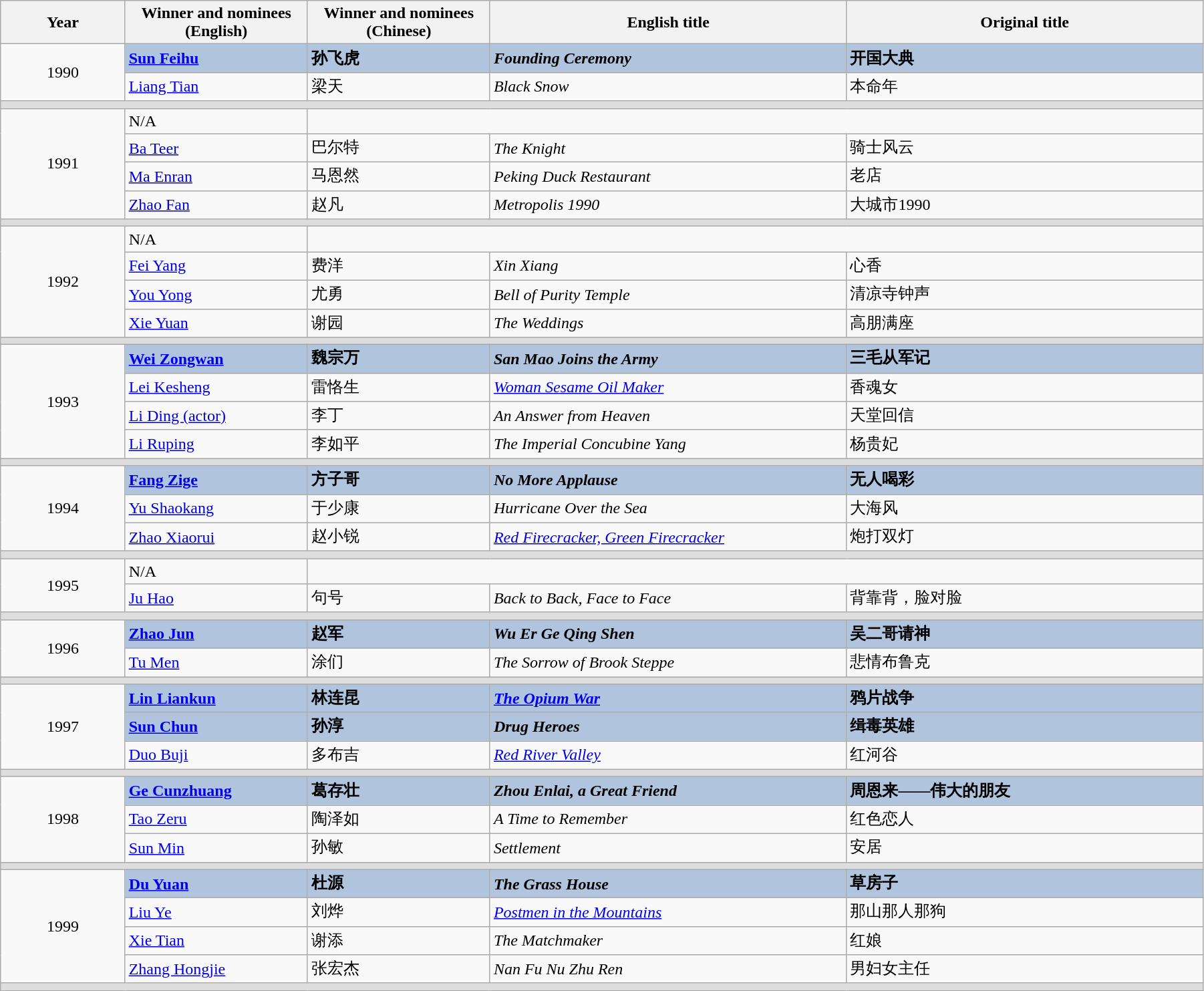<table class="wikitable" width="95%" cellpadding="5">
<tr>
<th width="100"><strong>Year</strong></th>
<th width="150"><strong>Winner and nominees<br>(English)</strong></th>
<th width="150"><strong>Winner and nominees<br>(Chinese)</strong></th>
<th width="300"><strong>English title</strong></th>
<th width="300"><strong>Original title</strong></th>
</tr>
<tr>
<td rowspan="2" style="text-align:center;">1990</td>
<td style="background:#B0C4DE;"><strong><a href='#'>Sun Feihu</a></strong></td>
<td style="background:#B0C4DE;"><strong>孙飞虎</strong></td>
<td style="background:#B0C4DE;"><strong><em>Founding Ceremony</em></strong></td>
<td style="background:#B0C4DE;"><strong>开国大典</strong></td>
</tr>
<tr>
<td><a href='#'>Liang Tian</a></td>
<td>梁天</td>
<td><em>Black Snow</em></td>
<td>本命年</td>
</tr>
<tr bgcolor=#DDDDDD>
<td colspan=5></td>
</tr>
<tr>
<td rowspan="4" style="text-align:center;">1991</td>
<td>N/A</td>
</tr>
<tr>
<td><a href='#'>Ba Teer</a></td>
<td>巴尔特</td>
<td><em>The Knight</em></td>
<td>骑士风云</td>
</tr>
<tr>
<td><a href='#'>Ma Enran</a></td>
<td>马恩然</td>
<td><em>Peking Duck Restaurant</em></td>
<td>老店</td>
</tr>
<tr>
<td><a href='#'>Zhao Fan</a></td>
<td>赵凡</td>
<td><em>Metropolis 1990</em></td>
<td>大城市1990</td>
</tr>
<tr bgcolor=#DDDDDD>
<td colspan=5></td>
</tr>
<tr>
<td rowspan="4" style="text-align:center;">1992</td>
<td>N/A</td>
</tr>
<tr>
<td><a href='#'>Fei Yang</a></td>
<td>费洋</td>
<td><em>Xin Xiang</em></td>
<td>心香</td>
</tr>
<tr>
<td><a href='#'>You Yong</a></td>
<td>尤勇</td>
<td><em>Bell of Purity Temple</em></td>
<td>清凉寺钟声</td>
</tr>
<tr>
<td><a href='#'>Xie Yuan</a></td>
<td>谢园</td>
<td><em>The Weddings</em></td>
<td>高朋满座</td>
</tr>
<tr bgcolor=#DDDDDD>
<td colspan=5></td>
</tr>
<tr>
<td rowspan="4" style="text-align:center;">1993</td>
<td style="background:#B0C4DE;"><strong><a href='#'>Wei Zongwan</a></strong></td>
<td style="background:#B0C4DE;"><strong>魏宗万</strong></td>
<td style="background:#B0C4DE;"><strong><em>San Mao Joins the Army</em></strong></td>
<td style="background:#B0C4DE;"><strong>三毛从军记</strong></td>
</tr>
<tr>
<td><a href='#'>Lei Kesheng</a></td>
<td>雷恪生</td>
<td><em><a href='#'>Woman Sesame Oil Maker</a></em></td>
<td>香魂女</td>
</tr>
<tr>
<td><a href='#'>Li Ding (actor)</a></td>
<td>李丁</td>
<td><em>An Answer from Heaven</em></td>
<td>天堂回信</td>
</tr>
<tr>
<td><a href='#'>Li Ruping</a></td>
<td>李如平</td>
<td><em>The Imperial Concubine Yang</em></td>
<td>杨贵妃</td>
</tr>
<tr bgcolor=#DDDDDD>
<td colspan=5></td>
</tr>
<tr>
<td rowspan="3" style="text-align:center;">1994</td>
<td style="background:#B0C4DE;"><strong><a href='#'>Fang Zige</a></strong></td>
<td style="background:#B0C4DE;"><strong>方子哥</strong></td>
<td style="background:#B0C4DE;"><strong><em>No More Applause</em></strong></td>
<td style="background:#B0C4DE;"><strong>无人喝彩</strong></td>
</tr>
<tr>
<td><a href='#'>Yu Shaokang</a></td>
<td>于少康</td>
<td><em>Hurricane Over the Sea</em></td>
<td>大海风</td>
</tr>
<tr>
<td><a href='#'>Zhao Xiaorui</a></td>
<td>赵小锐</td>
<td><em><a href='#'>Red Firecracker, Green Firecracker</a></em></td>
<td>炮打双灯</td>
</tr>
<tr bgcolor=#DDDDDD>
<td colspan=5></td>
</tr>
<tr>
<td rowspan="2" style="text-align:center;">1995</td>
<td>N/A</td>
</tr>
<tr>
<td><a href='#'>Ju Hao</a></td>
<td>句号</td>
<td><em>Back to Back, Face to Face</em></td>
<td>背靠背，脸对脸</td>
</tr>
<tr bgcolor=#DDDDDD>
<td colspan=5></td>
</tr>
<tr>
<td rowspan="2" style="text-align:center;">1996</td>
<td style="background:#B0C4DE;"><strong><a href='#'>Zhao Jun</a></strong></td>
<td style="background:#B0C4DE;"><strong>赵军</strong></td>
<td style="background:#B0C4DE;"><strong><em>Wu Er Ge Qing Shen</em></strong></td>
<td style="background:#B0C4DE;"><strong>吴二哥请神</strong></td>
</tr>
<tr>
<td><a href='#'>Tu Men</a></td>
<td>涂们</td>
<td><em>The Sorrow of Brook Steppe</em></td>
<td>悲情布鲁克</td>
</tr>
<tr bgcolor=#DDDDDD>
<td colspan=5></td>
</tr>
<tr>
<td rowspan="3" style="text-align:center;">1997</td>
<td style="background:#B0C4DE;"><strong><a href='#'>Lin Liankun</a></strong></td>
<td style="background:#B0C4DE;"><strong>林连昆</strong></td>
<td style="background:#B0C4DE;"><strong><em><a href='#'>The Opium War</a></em></strong></td>
<td style="background:#B0C4DE;"><strong>鸦片战争</strong></td>
</tr>
<tr>
<td style="background:#B0C4DE;"><strong><a href='#'>Sun Chun</a></strong></td>
<td style="background:#B0C4DE;"><strong>孙淳</strong></td>
<td style="background:#B0C4DE;"><strong><em>Drug Heroes</em></strong></td>
<td style="background:#B0C4DE;"><strong>缉毒英雄</strong></td>
</tr>
<tr>
<td><a href='#'>Duo Buji</a></td>
<td>多布吉</td>
<td><em><a href='#'>Red River Valley</a></em></td>
<td>红河谷</td>
</tr>
<tr bgcolor=#DDDDDD>
<td colspan=5></td>
</tr>
<tr>
<td rowspan="3" style="text-align:center;">1998</td>
<td style="background:#B0C4DE;"><strong><a href='#'>Ge Cunzhuang</a></strong></td>
<td style="background:#B0C4DE;"><strong>葛存壮</strong></td>
<td style="background:#B0C4DE;"><strong><em>Zhou Enlai, a Great Friend</em></strong></td>
<td style="background:#B0C4DE;"><strong>周恩来——伟大的朋友</strong></td>
</tr>
<tr>
<td><a href='#'>Tao Zeru</a></td>
<td>陶泽如</td>
<td><em>A Time to Remember</em></td>
<td>红色恋人</td>
</tr>
<tr>
<td><a href='#'>Sun Min</a></td>
<td>孙敏</td>
<td><em>Settlement</em></td>
<td>安居</td>
</tr>
<tr bgcolor=#DDDDDD>
<td colspan=5></td>
</tr>
<tr>
<td rowspan="4" style="text-align:center;">1999</td>
<td style="background:#B0C4DE;"><strong><a href='#'>Du Yuan</a></strong></td>
<td style="background:#B0C4DE;"><strong>杜源</strong></td>
<td style="background:#B0C4DE;"><strong><em>The Grass House</em></strong></td>
<td style="background:#B0C4DE;"><strong>草房子</strong></td>
</tr>
<tr>
<td><a href='#'>Liu Ye</a></td>
<td>刘烨</td>
<td><em><a href='#'>Postmen in the Mountains</a></em></td>
<td>那山那人那狗</td>
</tr>
<tr>
<td><a href='#'>Xie Tian</a></td>
<td>谢添</td>
<td><em>The Matchmaker</em></td>
<td>红娘</td>
</tr>
<tr>
<td><a href='#'>Zhang Hongjie</a></td>
<td>张宏杰</td>
<td><em>Nan Fu Nu Zhu Ren</em></td>
<td>男妇女主任</td>
</tr>
<tr bgcolor=#DDDDDD>
<td colspan=5></td>
</tr>
</table>
